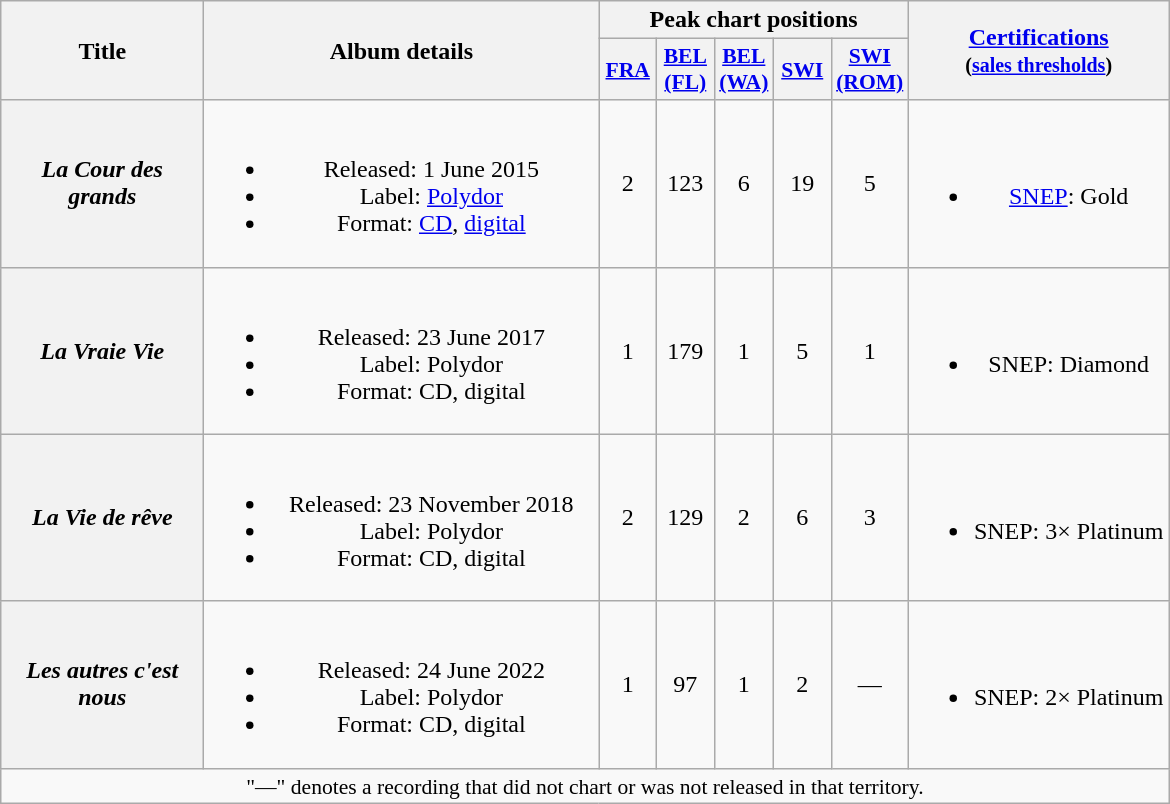<table class="wikitable plainrowheaders" style="text-align:center;" border="1">
<tr>
<th scope="col" rowspan="2" style="width:8em;">Title</th>
<th scope="col" rowspan="2" style="width:16em;">Album details</th>
<th scope="col" colspan="5">Peak chart positions</th>
<th scope="col" rowspan="2"><a href='#'>Certifications</a><br><small>(<a href='#'>sales thresholds</a>)</small></th>
</tr>
<tr>
<th scope="col" style="width:2.2em;font-size:90%;"><a href='#'>FRA</a><br></th>
<th scope="col" style="width:2.2em;font-size:90%;"><a href='#'>BEL (FL)</a><br></th>
<th scope="col" style="width:2.2em;font-size:90%;"><a href='#'>BEL (WA)</a><br></th>
<th scope="col" style="width:2.2em;font-size:90%;"><a href='#'>SWI</a><br></th>
<th scope="col" style="width:2.2em;font-size:90%;"><a href='#'>SWI (ROM)</a><br></th>
</tr>
<tr>
<th scope="row"><em>La Cour des grands</em></th>
<td><br><ul><li>Released: 1 June 2015</li><li>Label: <a href='#'>Polydor</a></li><li>Format: <a href='#'>CD</a>, <a href='#'>digital</a></li></ul></td>
<td>2</td>
<td>123</td>
<td>6</td>
<td>19</td>
<td>5</td>
<td><br><ul><li><a href='#'>SNEP</a>: Gold</li></ul></td>
</tr>
<tr>
<th scope="row"><em>La Vraie Vie</em></th>
<td><br><ul><li>Released: 23 June 2017</li><li>Label: Polydor</li><li>Format: CD, digital</li></ul></td>
<td>1</td>
<td>179</td>
<td>1</td>
<td>5</td>
<td>1</td>
<td><br><ul><li>SNEP: Diamond</li></ul></td>
</tr>
<tr>
<th scope="row"><em>La Vie de rêve</em></th>
<td><br><ul><li>Released: 23 November 2018</li><li>Label: Polydor</li><li>Format: CD, digital</li></ul></td>
<td>2</td>
<td>129</td>
<td>2</td>
<td>6</td>
<td>3</td>
<td><br><ul><li>SNEP: 3× Platinum</li></ul></td>
</tr>
<tr>
<th scope="row"><em>Les autres c'est nous</em></th>
<td><br><ul><li>Released: 24 June 2022</li><li>Label: Polydor</li><li>Format: CD, digital</li></ul></td>
<td>1<br></td>
<td>97</td>
<td>1</td>
<td>2</td>
<td>—</td>
<td><br><ul><li>SNEP: 2× Platinum</li></ul></td>
</tr>
<tr>
<td colspan="9" style="font-size:90%">"—" denotes a recording that did not chart or was not released in that territory.</td>
</tr>
</table>
